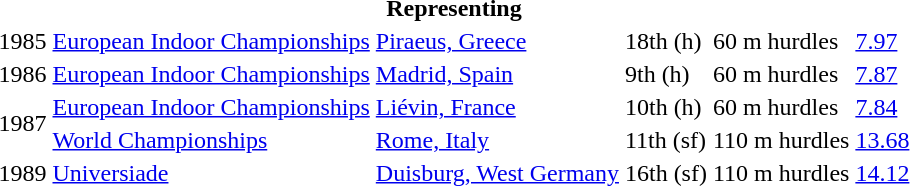<table>
<tr>
<th colspan="6">Representing </th>
</tr>
<tr>
<td>1985</td>
<td><a href='#'>European Indoor Championships</a></td>
<td><a href='#'>Piraeus, Greece</a></td>
<td>18th (h)</td>
<td>60 m hurdles</td>
<td><a href='#'>7.97</a></td>
</tr>
<tr>
<td>1986</td>
<td><a href='#'>European Indoor Championships</a></td>
<td><a href='#'>Madrid, Spain</a></td>
<td>9th (h)</td>
<td>60 m hurdles</td>
<td><a href='#'>7.87</a></td>
</tr>
<tr>
<td rowspan=2>1987</td>
<td><a href='#'>European Indoor Championships</a></td>
<td><a href='#'>Liévin, France</a></td>
<td>10th (h)</td>
<td>60 m hurdles</td>
<td><a href='#'>7.84</a></td>
</tr>
<tr>
<td><a href='#'>World Championships</a></td>
<td><a href='#'>Rome, Italy</a></td>
<td>11th (sf)</td>
<td>110 m hurdles</td>
<td><a href='#'>13.68</a></td>
</tr>
<tr>
<td>1989</td>
<td><a href='#'>Universiade</a></td>
<td><a href='#'>Duisburg, West Germany</a></td>
<td>16th (sf)</td>
<td>110 m hurdles</td>
<td><a href='#'>14.12</a></td>
</tr>
</table>
